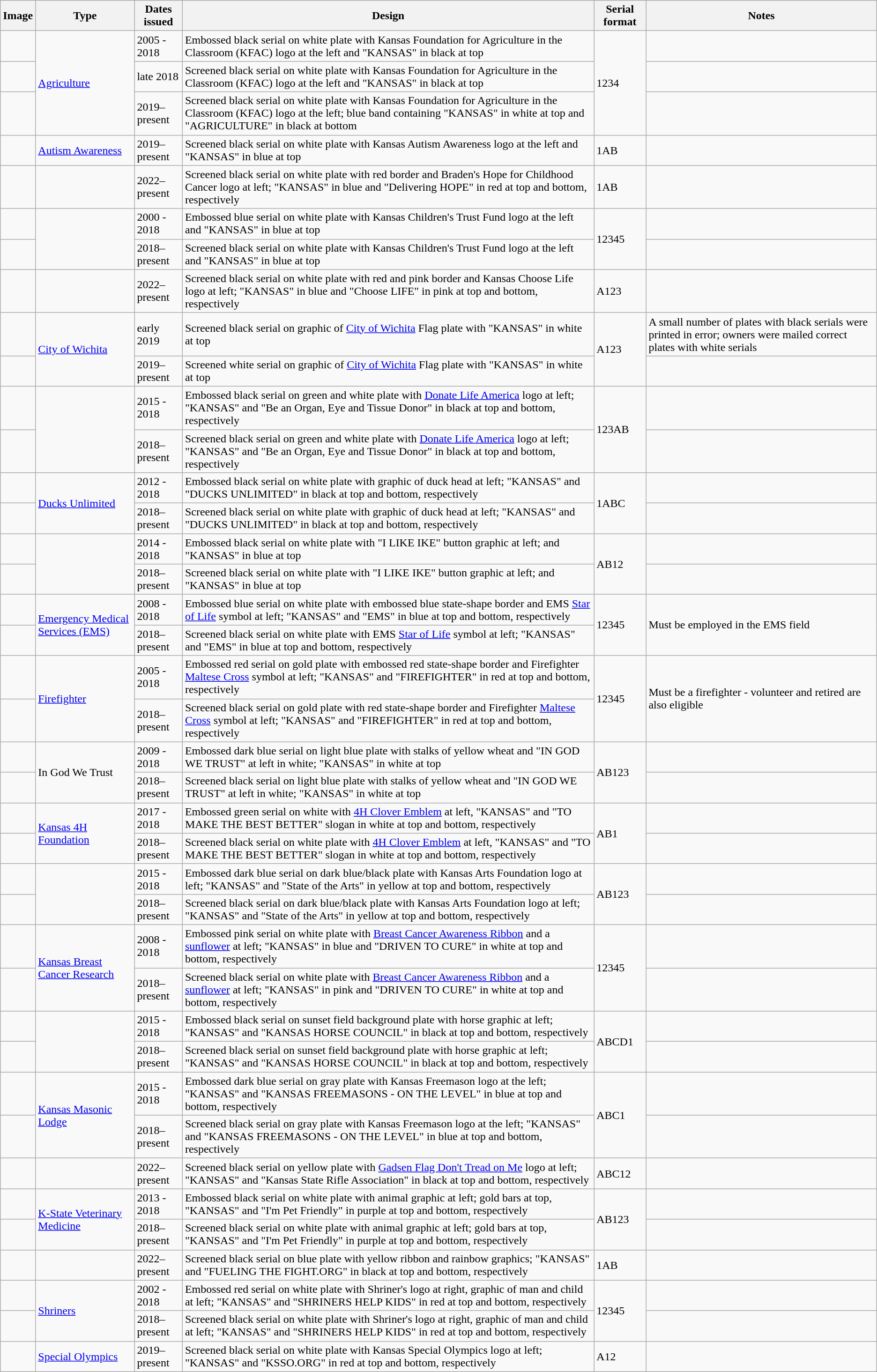<table class="wikitable">
<tr>
<th>Image</th>
<th>Type</th>
<th>Dates issued</th>
<th>Design</th>
<th>Serial format</th>
<th>Notes</th>
</tr>
<tr>
<td></td>
<td rowspan="3"><a href='#'>Agriculture</a></td>
<td>2005 - 2018</td>
<td>Embossed black serial on white plate with Kansas Foundation for Agriculture in the Classroom (KFAC) logo at the left and "KANSAS" in black at top</td>
<td rowspan="3">1234</td>
<td></td>
</tr>
<tr>
<td></td>
<td>late 2018</td>
<td>Screened black serial on white plate with Kansas Foundation for Agriculture in the Classroom (KFAC) logo at the left and "KANSAS" in black at top</td>
<td></td>
</tr>
<tr>
<td></td>
<td>2019–present</td>
<td>Screened black serial on white plate with Kansas Foundation for Agriculture in the Classroom (KFAC) logo at the left; blue band containing "KANSAS" in white at top and "AGRICULTURE" in black at bottom</td>
<td></td>
</tr>
<tr>
<td></td>
<td><a href='#'>Autism Awareness</a></td>
<td>2019–present</td>
<td>Screened black serial on white plate with Kansas Autism Awareness logo at the left and "KANSAS" in blue at top</td>
<td>1AB</td>
<td></td>
</tr>
<tr>
<td></td>
<td></td>
<td>2022–present</td>
<td>Screened black serial on white plate with red border and Braden's Hope for Childhood Cancer logo at left; "KANSAS" in blue and "Delivering HOPE" in red at top and bottom, respectively</td>
<td>1AB</td>
<td></td>
</tr>
<tr>
<td></td>
<td rowspan="2"></td>
<td>2000 - 2018</td>
<td>Embossed blue serial on white plate with Kansas Children's Trust Fund logo at the left and "KANSAS" in blue at top</td>
<td rowspan="2">12345</td>
<td></td>
</tr>
<tr>
<td></td>
<td>2018–present</td>
<td>Screened black serial on white plate with Kansas Children's Trust Fund logo at the left and "KANSAS" in blue at top</td>
<td></td>
</tr>
<tr>
<td></td>
<td></td>
<td>2022–present</td>
<td>Screened black serial on white plate with red and pink border and Kansas Choose Life logo at left; "KANSAS" in blue and "Choose LIFE" in pink at top and bottom, respectively</td>
<td>A123</td>
<td></td>
</tr>
<tr>
<td></td>
<td rowspan="2"><a href='#'>City of Wichita</a></td>
<td>early 2019</td>
<td>Screened black serial on graphic of <a href='#'>City of Wichita</a> Flag plate with "KANSAS" in white at top</td>
<td rowspan="2">A123</td>
<td>A small number of plates with black serials were printed in error; owners were mailed correct plates with white serials</td>
</tr>
<tr>
<td></td>
<td>2019–present</td>
<td>Screened white serial on graphic of <a href='#'>City of Wichita</a> Flag plate with  "KANSAS" in white at top</td>
<td></td>
</tr>
<tr>
<td></td>
<td rowspan="2"></td>
<td>2015 - 2018</td>
<td>Embossed black serial on green and white plate with <a href='#'>Donate Life America</a> logo at left; "KANSAS" and "Be an Organ, Eye and Tissue Donor" in black at  top and bottom, respectively</td>
<td rowspan="2">123AB</td>
<td></td>
</tr>
<tr>
<td></td>
<td>2018–present</td>
<td>Screened black serial on green and white plate with <a href='#'>Donate Life America</a> logo at left; "KANSAS" and "Be an Organ, Eye and Tissue Donor" in black at  top and bottom, respectively</td>
<td></td>
</tr>
<tr>
<td></td>
<td rowspan="2"><a href='#'>Ducks Unlimited</a></td>
<td>2012 - 2018</td>
<td>Embossed black serial on white plate with graphic of duck head at left; "KANSAS" and "DUCKS UNLIMITED" in black at top and bottom, respectively</td>
<td rowspan="2">1ABC</td>
<td></td>
</tr>
<tr>
<td></td>
<td>2018–present</td>
<td>Screened black serial on white plate with graphic of duck head at left; "KANSAS" and "DUCKS UNLIMITED" in black at top and bottom, respectively</td>
<td></td>
</tr>
<tr>
<td></td>
<td rowspan="2"></td>
<td>2014 - 2018</td>
<td>Embossed black serial on white plate with "I LIKE IKE" button graphic at left; and "KANSAS" in blue at top</td>
<td rowspan="2">AB12</td>
<td></td>
</tr>
<tr>
<td></td>
<td>2018–present</td>
<td>Screened black serial on white plate with "I LIKE IKE" button graphic at left; and "KANSAS" in blue at top</td>
<td></td>
</tr>
<tr>
<td></td>
<td rowspan="2"><a href='#'>Emergency Medical Services (EMS)</a></td>
<td>2008 - 2018</td>
<td>Embossed blue serial on white plate with embossed blue state-shape border and EMS <a href='#'>Star of Life</a> symbol at left; "KANSAS" and "EMS" in blue at top and bottom, respectively</td>
<td rowspan="2">12345</td>
<td rowspan="2">Must be employed in the EMS field</td>
</tr>
<tr>
<td></td>
<td>2018–present</td>
<td>Screened black serial on white plate with EMS <a href='#'>Star of Life</a> symbol at left; "KANSAS" and "EMS" in blue at top and bottom, respectively</td>
</tr>
<tr>
<td></td>
<td rowspan="2"><a href='#'>Firefighter</a></td>
<td>2005 -  2018</td>
<td>Embossed red serial on gold plate with embossed red state-shape border and Firefighter <a href='#'>Maltese Cross</a> symbol at left; "KANSAS" and "FIREFIGHTER" in red at top and bottom, respectively</td>
<td rowspan="2">12345</td>
<td rowspan="2">Must be a firefighter - volunteer and retired are also eligible</td>
</tr>
<tr>
<td></td>
<td>2018–present</td>
<td>Screened black serial on gold plate with red state-shape border and Firefighter <a href='#'>Maltese Cross</a> symbol at left; "KANSAS" and "FIREFIGHTER" in red at top and bottom, respectively</td>
</tr>
<tr>
<td></td>
<td rowspan="2">In God We Trust</td>
<td>2009 - 2018</td>
<td>Embossed dark blue serial on light blue plate with stalks of yellow wheat and "IN GOD WE TRUST" at left in white; "KANSAS" in white at top</td>
<td rowspan="2">AB123</td>
<td></td>
</tr>
<tr>
<td></td>
<td>2018–present</td>
<td>Screened black serial on light blue plate with stalks of yellow wheat and "IN GOD WE TRUST" at left in white; "KANSAS" in white at top</td>
<td></td>
</tr>
<tr>
<td></td>
<td rowspan="2"><a href='#'>Kansas 4H Foundation</a></td>
<td>2017 - 2018</td>
<td>Embossed green serial on white with <a href='#'>4H Clover Emblem</a> at left, "KANSAS" and "TO MAKE THE BEST BETTER" slogan in white at top and bottom, respectively</td>
<td rowspan="2">AB1</td>
<td></td>
</tr>
<tr>
<td></td>
<td>2018–present</td>
<td>Screened black serial on white plate with <a href='#'>4H Clover Emblem</a> at left, "KANSAS" and "TO MAKE THE BEST BETTER" slogan in white at top and bottom, respectively</td>
<td></td>
</tr>
<tr>
<td></td>
<td rowspan="2"></td>
<td>2015 - 2018</td>
<td>Embossed dark blue serial on dark blue/black plate with Kansas Arts Foundation logo at left; "KANSAS" and "State of the Arts" in yellow at top and bottom, respectively</td>
<td rowspan="2">AB123</td>
<td></td>
</tr>
<tr>
<td></td>
<td>2018–present</td>
<td>Screened black serial on dark blue/black plate with Kansas Arts Foundation logo at left; "KANSAS" and "State of the Arts" in yellow at top and bottom, respectively</td>
<td></td>
</tr>
<tr>
<td></td>
<td rowspan="2"><a href='#'>Kansas Breast Cancer Research</a></td>
<td>2008 - 2018</td>
<td>Embossed pink serial on white plate with <a href='#'>Breast Cancer Awareness Ribbon</a> and a <a href='#'>sunflower</a> at left; "KANSAS" in blue and "DRIVEN TO CURE" in white at top and bottom, respectively</td>
<td rowspan="2">12345</td>
<td></td>
</tr>
<tr>
<td></td>
<td>2018–present</td>
<td>Screened black serial on white plate with <a href='#'>Breast Cancer Awareness Ribbon</a> and a <a href='#'>sunflower</a> at left; "KANSAS" in pink and "DRIVEN TO CURE" in white at top and bottom, respectively</td>
<td></td>
</tr>
<tr>
<td></td>
<td rowspan="2"></td>
<td>2015 - 2018</td>
<td>Embossed black serial on sunset field background plate with horse graphic at left; "KANSAS" and "KANSAS HORSE COUNCIL" in black at top and bottom, respectively</td>
<td rowspan="2">ABCD1</td>
<td></td>
</tr>
<tr>
<td></td>
<td>2018–present</td>
<td>Screened black serial on sunset field background plate with horse graphic at left; "KANSAS" and "KANSAS HORSE COUNCIL" in black at top and bottom, respectively</td>
<td></td>
</tr>
<tr>
<td></td>
<td rowspan="2"><a href='#'>Kansas Masonic Lodge</a></td>
<td>2015 - 2018</td>
<td>Embossed dark blue serial on gray plate with Kansas Freemason logo at the left; "KANSAS" and "KANSAS FREEMASONS - ON THE LEVEL" in blue at top and bottom, respectively</td>
<td rowspan="2">ABC1</td>
<td></td>
</tr>
<tr>
<td></td>
<td>2018–present</td>
<td>Screened black serial on gray plate with Kansas Freemason logo at the left; "KANSAS" and "KANSAS FREEMASONS - ON THE LEVEL" in blue at top and bottom, respectively</td>
<td></td>
</tr>
<tr>
<td></td>
<td></td>
<td>2022–present</td>
<td>Screened black serial on yellow plate with <a href='#'>Gadsen Flag Don't Tread on Me</a> logo at left; "KANSAS" and "Kansas State Rifle Association" in black at top and bottom, respectively</td>
<td>ABC12</td>
<td></td>
</tr>
<tr>
<td></td>
<td rowspan="2"><a href='#'>K-State Veterinary Medicine</a></td>
<td>2013 - 2018</td>
<td>Embossed black serial on white plate with animal graphic at left; gold bars at top, "KANSAS" and "I'm Pet Friendly" in purple at top and bottom, respectively</td>
<td rowspan="2">AB123</td>
<td></td>
</tr>
<tr>
<td></td>
<td>2018–present</td>
<td>Screened black serial on white plate with animal graphic at left; gold bars at top, "KANSAS" and "I'm Pet Friendly" in purple at top and bottom, respectively</td>
<td></td>
</tr>
<tr>
<td></td>
<td></td>
<td>2022–present</td>
<td>Screened black serial on blue plate with yellow ribbon and rainbow graphics; "KANSAS" and "FUELING THE FIGHT.ORG" in black at top and bottom, respectively</td>
<td>1AB</td>
<td></td>
</tr>
<tr>
<td></td>
<td rowspan="2"><a href='#'>Shriners</a></td>
<td>2002 - 2018</td>
<td>Embossed red serial on white plate with Shriner's logo at right, graphic of man and child at left; "KANSAS" and "SHRINERS HELP KIDS" in red at top and bottom, respectively</td>
<td rowspan="2">12345</td>
<td></td>
</tr>
<tr>
<td></td>
<td>2018–present</td>
<td>Screened black serial on white plate with Shriner's logo at right, graphic of man and child at left; "KANSAS" and "SHRINERS HELP KIDS" in red at top and bottom, respectively</td>
<td></td>
</tr>
<tr>
<td></td>
<td><a href='#'>Special Olympics</a></td>
<td>2019–present</td>
<td>Screened black serial on white plate with Kansas Special Olympics logo at left; "KANSAS" and "KSSO.ORG" in red at top and bottom, respectively</td>
<td>A12</td>
<td></td>
</tr>
</table>
